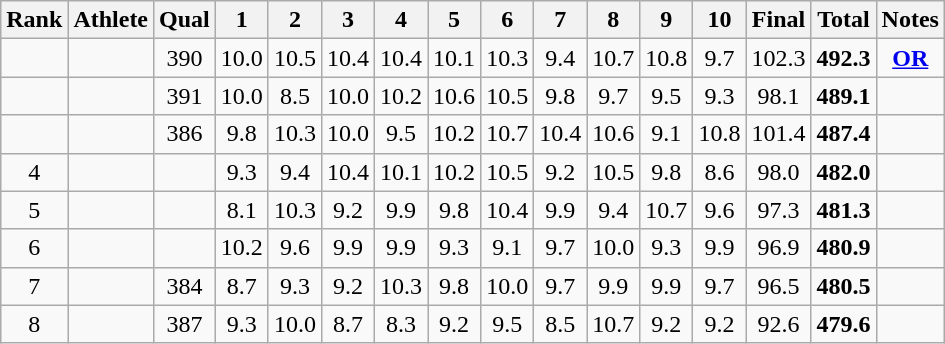<table class="wikitable sortable">
<tr>
<th>Rank</th>
<th>Athlete</th>
<th>Qual</th>
<th class="unsortable" style="width: 28px">1</th>
<th class="unsortable" style="width: 28px">2</th>
<th class="unsortable" style="width: 28px">3</th>
<th class="unsortable" style="width: 28px">4</th>
<th class="unsortable" style="width: 28px">5</th>
<th class="unsortable" style="width: 28px">6</th>
<th class="unsortable" style="width: 28px">7</th>
<th class="unsortable" style="width: 28px">8</th>
<th class="unsortable" style="width: 28px">9</th>
<th class="unsortable" style="width: 28px">10</th>
<th>Final</th>
<th>Total</th>
<th class="unsortable">Notes</th>
</tr>
<tr>
<td align="center"></td>
<td></td>
<td align="center">390</td>
<td align="center">10.0</td>
<td align="center">10.5</td>
<td align="center">10.4</td>
<td align="center">10.4</td>
<td align="center">10.1</td>
<td align="center">10.3</td>
<td align="center">9.4</td>
<td align="center">10.7</td>
<td align="center">10.8</td>
<td align="center">9.7</td>
<td align="center">102.3</td>
<td align="center"><strong>492.3</strong></td>
<td align="center"><strong><a href='#'>OR</a></strong></td>
</tr>
<tr>
<td align="center"></td>
<td></td>
<td align="center">391</td>
<td align="center">10.0</td>
<td align="center">8.5</td>
<td align="center">10.0</td>
<td align="center">10.2</td>
<td align="center">10.6</td>
<td align="center">10.5</td>
<td align="center">9.8</td>
<td align="center">9.7</td>
<td align="center">9.5</td>
<td align="center">9.3</td>
<td align="center">98.1</td>
<td align="center"><strong>489.1</strong></td>
<td></td>
</tr>
<tr>
<td align="center"></td>
<td></td>
<td align="center">386</td>
<td align="center">9.8</td>
<td align="center">10.3</td>
<td align="center">10.0</td>
<td align="center">9.5</td>
<td align="center">10.2</td>
<td align="center">10.7</td>
<td align="center">10.4</td>
<td align="center">10.6</td>
<td align="center">9.1</td>
<td align="center">10.8</td>
<td align="center">101.4</td>
<td align="center"><strong>487.4</strong></td>
<td></td>
</tr>
<tr>
<td align="center">4</td>
<td></td>
<td align="center"></td>
<td align="center">9.3</td>
<td align="center">9.4</td>
<td align="center">10.4</td>
<td align="center">10.1</td>
<td align="center">10.2</td>
<td align="center">10.5</td>
<td align="center">9.2</td>
<td align="center">10.5</td>
<td align="center">9.8</td>
<td align="center">8.6</td>
<td align="center">98.0</td>
<td align="center"><strong>482.0</strong></td>
<td></td>
</tr>
<tr>
<td align="center">5</td>
<td></td>
<td align="center"></td>
<td align="center">8.1</td>
<td align="center">10.3</td>
<td align="center">9.2</td>
<td align="center">9.9</td>
<td align="center">9.8</td>
<td align="center">10.4</td>
<td align="center">9.9</td>
<td align="center">9.4</td>
<td align="center">10.7</td>
<td align="center">9.6</td>
<td align="center">97.3</td>
<td align="center"><strong>481.3</strong></td>
<td></td>
</tr>
<tr>
<td align="center">6</td>
<td></td>
<td align="center"></td>
<td align="center">10.2</td>
<td align="center">9.6</td>
<td align="center">9.9</td>
<td align="center">9.9</td>
<td align="center">9.3</td>
<td align="center">9.1</td>
<td align="center">9.7</td>
<td align="center">10.0</td>
<td align="center">9.3</td>
<td align="center">9.9</td>
<td align="center">96.9</td>
<td align="center"><strong>480.9</strong></td>
<td></td>
</tr>
<tr>
<td align="center">7</td>
<td></td>
<td align="center">384</td>
<td align="center">8.7</td>
<td align="center">9.3</td>
<td align="center">9.2</td>
<td align="center">10.3</td>
<td align="center">9.8</td>
<td align="center">10.0</td>
<td align="center">9.7</td>
<td align="center">9.9</td>
<td align="center">9.9</td>
<td align="center">9.7</td>
<td align="center">96.5</td>
<td align="center"><strong>480.5</strong></td>
<td></td>
</tr>
<tr>
<td align="center">8</td>
<td></td>
<td align="center">387</td>
<td align="center">9.3</td>
<td align="center">10.0</td>
<td align="center">8.7</td>
<td align="center">8.3</td>
<td align="center">9.2</td>
<td align="center">9.5</td>
<td align="center">8.5</td>
<td align="center">10.7</td>
<td align="center">9.2</td>
<td align="center">9.2</td>
<td align="center">92.6</td>
<td align="center"><strong>479.6</strong></td>
<td></td>
</tr>
</table>
